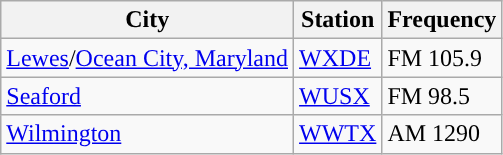<table class="wikitable sortable">
<tr>
<th>City</th>
<th>Station</th>
<th>Frequency</th>
</tr>
<tr>
<td><a href='#'>Lewes</a>/<a href='#'>Ocean City, Maryland</a></td>
<td><a href='#'>WXDE</a></td>
<td>FM 105.9</td>
</tr>
<tr>
<td><a href='#'>Seaford</a></td>
<td><a href='#'>WUSX</a></td>
<td>FM 98.5</td>
</tr>
<tr>
<td><a href='#'>Wilmington</a></td>
<td><a href='#'>WWTX</a></td>
<td>AM 1290</td>
</tr>
</table>
